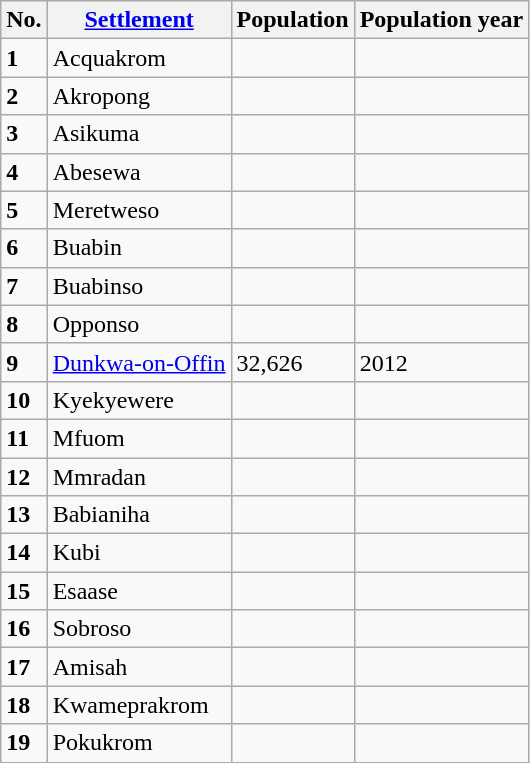<table class="wikitable sortable" style="text-align: centre;">
<tr ">
<th>No.</th>
<th><a href='#'>Settlement</a></th>
<th>Population</th>
<th>Population year</th>
</tr>
<tr>
<td><strong>1</strong></td>
<td>Acquakrom</td>
<td></td>
<td></td>
</tr>
<tr>
<td><strong>2</strong></td>
<td>Akropong</td>
<td></td>
<td></td>
</tr>
<tr>
<td><strong>3</strong></td>
<td>Asikuma</td>
<td></td>
<td></td>
</tr>
<tr>
<td><strong>4</strong></td>
<td>Abesewa</td>
<td></td>
<td></td>
</tr>
<tr>
<td><strong>5</strong></td>
<td>Meretweso</td>
<td></td>
<td></td>
</tr>
<tr>
<td><strong>6</strong></td>
<td>Buabin</td>
<td></td>
<td></td>
</tr>
<tr>
<td><strong>7</strong></td>
<td>Buabinso</td>
<td></td>
<td></td>
</tr>
<tr>
<td><strong>8</strong></td>
<td>Opponso</td>
<td></td>
<td></td>
</tr>
<tr>
<td><strong>9</strong></td>
<td><a href='#'>Dunkwa-on-Offin</a></td>
<td>32,626</td>
<td>2012</td>
</tr>
<tr>
<td><strong>10</strong></td>
<td>Kyekyewere</td>
<td></td>
<td></td>
</tr>
<tr>
<td><strong>11</strong></td>
<td>Mfuom</td>
<td></td>
<td></td>
</tr>
<tr>
<td><strong>12</strong></td>
<td>Mmradan</td>
<td></td>
<td></td>
</tr>
<tr>
<td><strong>13</strong></td>
<td>Babianiha</td>
<td></td>
<td></td>
</tr>
<tr>
<td><strong>14</strong></td>
<td>Kubi</td>
<td></td>
<td></td>
</tr>
<tr>
<td><strong>15</strong></td>
<td>Esaase</td>
<td></td>
<td></td>
</tr>
<tr>
<td><strong>16</strong></td>
<td>Sobroso</td>
<td></td>
<td></td>
</tr>
<tr>
<td><strong>17</strong></td>
<td>Amisah</td>
<td></td>
<td></td>
</tr>
<tr>
<td><strong>18</strong></td>
<td>Kwameprakrom</td>
<td></td>
<td></td>
</tr>
<tr>
<td><strong>19</strong></td>
<td>Pokukrom</td>
<td></td>
<td></td>
</tr>
<tr>
</tr>
</table>
